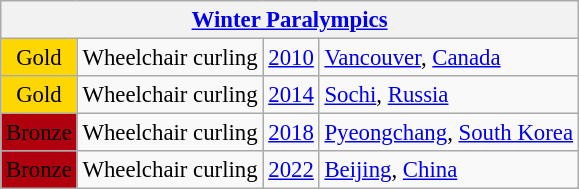<table class="wikitable" style="font-size: 95%;">
<tr>
<th colspan=4><a href='#'>Winter Paralympics</a></th>
</tr>
<tr>
<td bgcolor="gold" align="center">Gold</td>
<td>Wheelchair curling</td>
<td><a href='#'>2010</a></td>
<td> <a href='#'>Vancouver</a>, <a href='#'>Canada</a></td>
</tr>
<tr>
<td bgcolor="gold" align="center">Gold</td>
<td>Wheelchair curling</td>
<td><a href='#'>2014</a></td>
<td> <a href='#'>Sochi</a>, <a href='#'>Russia</a></td>
</tr>
<tr>
<td bgcolor="bronze" align="center">Bronze</td>
<td>Wheelchair curling</td>
<td><a href='#'>2018</a></td>
<td> <a href='#'>Pyeongchang</a>, <a href='#'>South Korea</a></td>
</tr>
<tr>
<td bgcolor="bronze" align="center">Bronze</td>
<td>Wheelchair curling</td>
<td><a href='#'>2022</a></td>
<td> <a href='#'>Beijing</a>, <a href='#'>China</a></td>
</tr>
</table>
